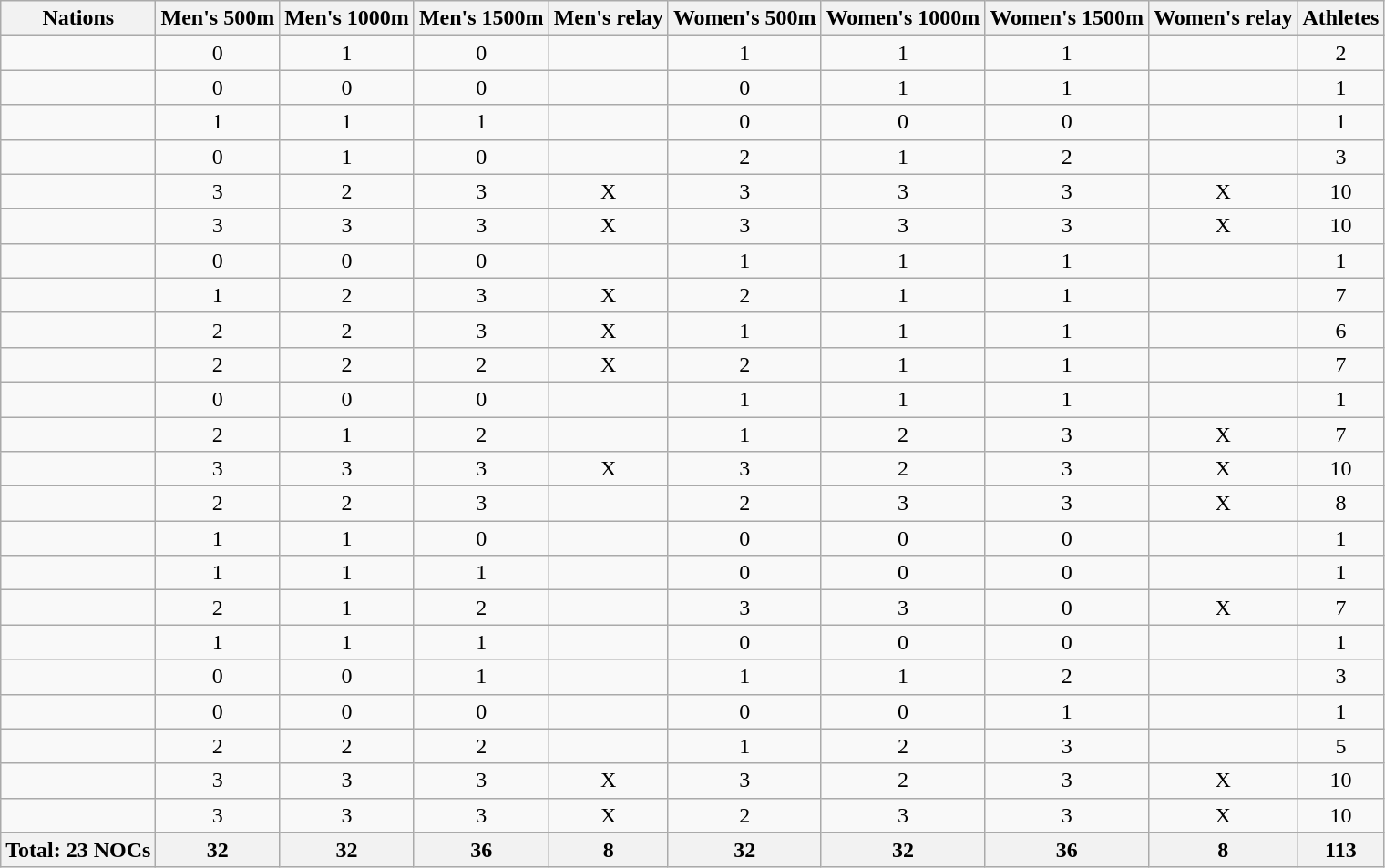<table class="wikitable sortable" style="text-align:center;">
<tr>
<th>Nations</th>
<th>Men's 500m</th>
<th>Men's 1000m</th>
<th>Men's 1500m</th>
<th>Men's relay</th>
<th>Women's 500m</th>
<th>Women's 1000m</th>
<th>Women's 1500m</th>
<th>Women's relay</th>
<th>Athletes</th>
</tr>
<tr>
<td align=left></td>
<td>0</td>
<td>1</td>
<td>0</td>
<td></td>
<td>1</td>
<td>1</td>
<td>1</td>
<td></td>
<td>2</td>
</tr>
<tr>
<td align=left></td>
<td>0</td>
<td>0</td>
<td>0</td>
<td></td>
<td>0</td>
<td>1</td>
<td>1</td>
<td></td>
<td>1</td>
</tr>
<tr>
<td align=left></td>
<td>1</td>
<td>1</td>
<td>1</td>
<td></td>
<td>0</td>
<td>0</td>
<td>0</td>
<td></td>
<td>1</td>
</tr>
<tr>
<td align=left></td>
<td>0</td>
<td>1</td>
<td>0</td>
<td></td>
<td>2</td>
<td>1</td>
<td>2</td>
<td></td>
<td>3</td>
</tr>
<tr>
<td align=left></td>
<td>3</td>
<td>2</td>
<td>3</td>
<td>X</td>
<td>3</td>
<td>3</td>
<td>3</td>
<td>X</td>
<td>10</td>
</tr>
<tr>
<td align=left></td>
<td>3</td>
<td>3</td>
<td>3</td>
<td>X</td>
<td>3</td>
<td>3</td>
<td>3</td>
<td>X</td>
<td>10</td>
</tr>
<tr>
<td align=left></td>
<td>0</td>
<td>0</td>
<td>0</td>
<td></td>
<td>1</td>
<td>1</td>
<td>1</td>
<td></td>
<td>1</td>
</tr>
<tr>
<td align=left></td>
<td>1</td>
<td>2</td>
<td>3</td>
<td>X</td>
<td>2</td>
<td>1</td>
<td>1</td>
<td></td>
<td>7</td>
</tr>
<tr>
<td align=left></td>
<td>2</td>
<td>2</td>
<td>3</td>
<td>X</td>
<td>1</td>
<td>1</td>
<td>1</td>
<td></td>
<td>6</td>
</tr>
<tr>
<td align=left></td>
<td>2</td>
<td>2</td>
<td>2</td>
<td>X</td>
<td>2</td>
<td>1</td>
<td>1</td>
<td></td>
<td>7</td>
</tr>
<tr>
<td align=left></td>
<td>0</td>
<td>0</td>
<td>0</td>
<td></td>
<td>1</td>
<td>1</td>
<td>1</td>
<td></td>
<td>1</td>
</tr>
<tr>
<td align=left></td>
<td>2</td>
<td>1</td>
<td>2</td>
<td></td>
<td>1</td>
<td>2</td>
<td>3</td>
<td>X</td>
<td>7</td>
</tr>
<tr>
<td align=left></td>
<td>3</td>
<td>3</td>
<td>3</td>
<td>X</td>
<td>3</td>
<td>2</td>
<td>3</td>
<td>X</td>
<td>10</td>
</tr>
<tr>
<td align=left></td>
<td>2</td>
<td>2</td>
<td>3</td>
<td></td>
<td>2</td>
<td>3</td>
<td>3</td>
<td>X</td>
<td>8</td>
</tr>
<tr>
<td align=left></td>
<td>1</td>
<td>1</td>
<td>0</td>
<td></td>
<td>0</td>
<td>0</td>
<td>0</td>
<td></td>
<td>1</td>
</tr>
<tr>
<td align=left></td>
<td>1</td>
<td>1</td>
<td>1</td>
<td></td>
<td>0</td>
<td>0</td>
<td>0</td>
<td></td>
<td>1</td>
</tr>
<tr>
<td align=left></td>
<td>2</td>
<td>1</td>
<td>2</td>
<td></td>
<td>3</td>
<td>3</td>
<td>0</td>
<td>X</td>
<td>7</td>
</tr>
<tr>
<td align=left></td>
<td>1</td>
<td>1</td>
<td>1</td>
<td></td>
<td>0</td>
<td>0</td>
<td>0</td>
<td></td>
<td>1</td>
</tr>
<tr>
<td align=left></td>
<td>0</td>
<td>0</td>
<td>1</td>
<td></td>
<td>1</td>
<td>1</td>
<td>2</td>
<td></td>
<td>3</td>
</tr>
<tr>
<td align=left></td>
<td>0</td>
<td>0</td>
<td>0</td>
<td></td>
<td>0</td>
<td>0</td>
<td>1</td>
<td></td>
<td>1</td>
</tr>
<tr>
<td align=left></td>
<td>2</td>
<td>2</td>
<td>2</td>
<td></td>
<td>1</td>
<td>2</td>
<td>3</td>
<td></td>
<td>5</td>
</tr>
<tr>
<td align=left></td>
<td>3</td>
<td>3</td>
<td>3</td>
<td>X</td>
<td>3</td>
<td>2</td>
<td>3</td>
<td>X</td>
<td>10</td>
</tr>
<tr>
<td align=left></td>
<td>3</td>
<td>3</td>
<td>3</td>
<td>X</td>
<td>2</td>
<td>3</td>
<td>3</td>
<td>X</td>
<td>10</td>
</tr>
<tr>
<th>Total: 23 NOCs</th>
<th>32</th>
<th>32</th>
<th>36</th>
<th>8</th>
<th>32</th>
<th>32</th>
<th>36</th>
<th>8</th>
<th>113</th>
</tr>
</table>
